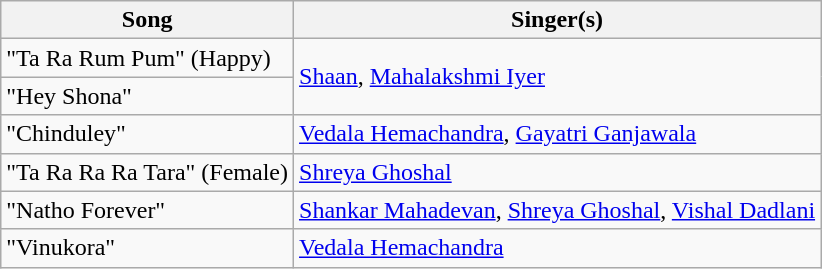<table class="wikitable">
<tr>
<th>Song</th>
<th>Singer(s)</th>
</tr>
<tr>
<td>"Ta Ra Rum Pum" (Happy)</td>
<td rowspan="2"><a href='#'>Shaan</a>, <a href='#'>Mahalakshmi Iyer</a></td>
</tr>
<tr>
<td>"Hey Shona"</td>
</tr>
<tr>
<td>"Chinduley"</td>
<td><a href='#'>Vedala Hemachandra</a>, <a href='#'>Gayatri Ganjawala</a></td>
</tr>
<tr>
<td>"Ta Ra Ra Ra Tara" (Female)</td>
<td><a href='#'>Shreya Ghoshal</a></td>
</tr>
<tr>
<td>"Natho Forever"</td>
<td><a href='#'>Shankar Mahadevan</a>, <a href='#'>Shreya Ghoshal</a>, <a href='#'>Vishal Dadlani</a></td>
</tr>
<tr>
<td>"Vinukora"</td>
<td><a href='#'>Vedala Hemachandra</a></td>
</tr>
</table>
